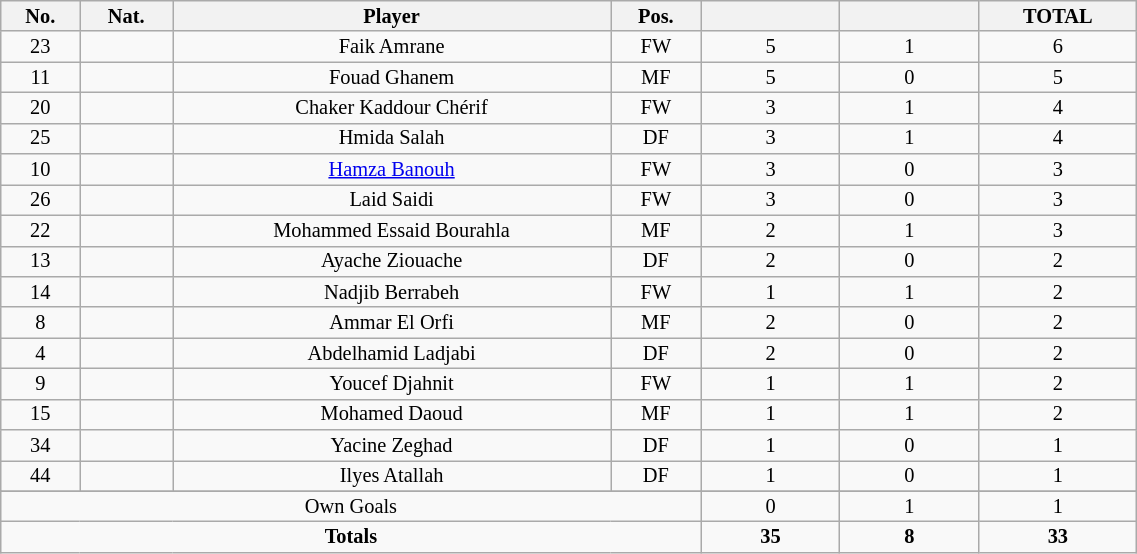<table class="wikitable sortable alternance"  style="font-size:85%; text-align:center; line-height:14px; width:60%;">
<tr>
<th width=10>No.</th>
<th width=10>Nat.</th>
<th width=140>Player</th>
<th width=10>Pos.</th>
<th width=40></th>
<th width=40></th>
<th width=10>TOTAL</th>
</tr>
<tr>
<td>23</td>
<td></td>
<td>Faik Amrane</td>
<td>FW</td>
<td>5</td>
<td>1</td>
<td>6</td>
</tr>
<tr>
<td>11</td>
<td></td>
<td>Fouad Ghanem</td>
<td>MF</td>
<td>5</td>
<td>0</td>
<td>5</td>
</tr>
<tr>
<td>20</td>
<td></td>
<td>Chaker Kaddour Chérif</td>
<td>FW</td>
<td>3</td>
<td>1</td>
<td>4</td>
</tr>
<tr>
<td>25</td>
<td></td>
<td>Hmida Salah</td>
<td>DF</td>
<td>3</td>
<td>1</td>
<td>4</td>
</tr>
<tr>
<td>10</td>
<td></td>
<td><a href='#'>Hamza Banouh</a></td>
<td>FW</td>
<td>3</td>
<td>0</td>
<td>3</td>
</tr>
<tr>
<td>26</td>
<td></td>
<td>Laid Saidi</td>
<td>FW</td>
<td>3</td>
<td>0</td>
<td>3</td>
</tr>
<tr>
<td>22</td>
<td></td>
<td>Mohammed Essaid Bourahla</td>
<td>MF</td>
<td>2</td>
<td>1</td>
<td>3</td>
</tr>
<tr>
<td>13</td>
<td></td>
<td>Ayache Ziouache</td>
<td>DF</td>
<td>2</td>
<td>0</td>
<td>2</td>
</tr>
<tr>
<td>14</td>
<td></td>
<td>Nadjib Berrabeh</td>
<td>FW</td>
<td>1</td>
<td>1</td>
<td>2</td>
</tr>
<tr>
<td>8</td>
<td></td>
<td>Ammar El Orfi</td>
<td>MF</td>
<td>2</td>
<td>0</td>
<td>2</td>
</tr>
<tr>
<td>4</td>
<td></td>
<td>Abdelhamid Ladjabi</td>
<td>DF</td>
<td>2</td>
<td>0</td>
<td>2</td>
</tr>
<tr>
<td>9</td>
<td></td>
<td>Youcef Djahnit</td>
<td>FW</td>
<td>1</td>
<td>1</td>
<td>2</td>
</tr>
<tr>
<td>15</td>
<td></td>
<td>Mohamed Daoud</td>
<td>MF</td>
<td>1</td>
<td>1</td>
<td>2</td>
</tr>
<tr>
<td>34</td>
<td></td>
<td>Yacine Zeghad</td>
<td>DF</td>
<td>1</td>
<td>0</td>
<td>1</td>
</tr>
<tr>
<td>44</td>
<td></td>
<td>Ilyes Atallah</td>
<td>DF</td>
<td>1</td>
<td>0</td>
<td>1</td>
</tr>
<tr>
</tr>
<tr class="sortbottom">
<td colspan="4">Own Goals</td>
<td>0</td>
<td>1</td>
<td>1</td>
</tr>
<tr class="sortbottom">
<td colspan="4"><strong>Totals</strong></td>
<td><strong>35</strong></td>
<td><strong>8</strong></td>
<td><strong>33</strong></td>
</tr>
</table>
